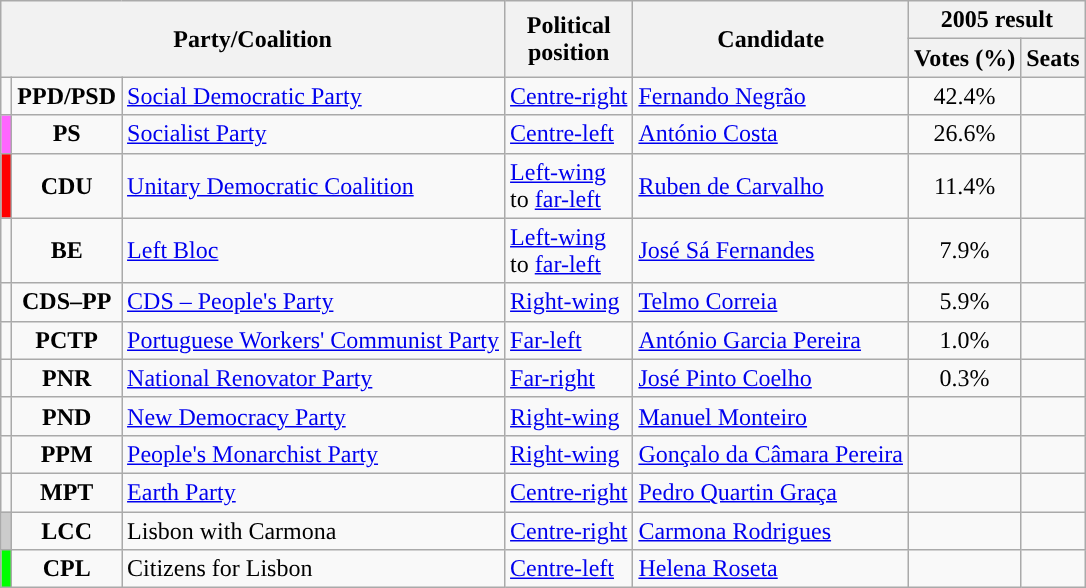<table class="wikitable">
<tr>
<th colspan="3" rowspan="2">Party/Coalition</th>
<th rowspan="2">Political<br>position</th>
<th rowspan="2">Candidate</th>
<th colspan="2">2005 result</th>
</tr>
<tr>
<th>Votes (%)</th>
<th>Seats</th>
</tr>
<tr>
<td style="color:inherit;background:"></td>
<td style="text-align:center;"><strong>PPD/PSD</strong></td>
<td><a href='#'>Social Democratic Party</a><br></td>
<td><a href='#'>Centre-right</a></td>
<td><a href='#'>Fernando Negrão</a></td>
<td style="text-align:center;">42.4%</td>
<td></td>
</tr>
<tr>
<td style="background:#FF66FF;"></td>
<td style="text-align:center;"><strong>PS</strong></td>
<td><a href='#'>Socialist Party</a><br></td>
<td><a href='#'>Centre-left</a></td>
<td><a href='#'>António Costa</a></td>
<td style="text-align:center;">26.6%</td>
<td></td>
</tr>
<tr>
<td style="background:#f00;"></td>
<td style="text-align:center;"><strong>CDU</strong></td>
<td><a href='#'>Unitary Democratic Coalition</a><br> </td>
<td><a href='#'>Left-wing</a><br>to <a href='#'>far-left</a></td>
<td><a href='#'>Ruben de Carvalho</a></td>
<td style="text-align:center;">11.4%</td>
<td></td>
</tr>
<tr>
<td style="color:inherit;background:"></td>
<td style="text-align:center;"><strong>BE</strong></td>
<td><a href='#'>Left Bloc</a><br></td>
<td><a href='#'>Left-wing</a><br>to <a href='#'>far-left</a></td>
<td><a href='#'>José Sá Fernandes</a></td>
<td style="text-align:center;">7.9%</td>
<td></td>
</tr>
<tr>
<td style="color:inherit;background:"></td>
<td style="text-align:center;"><strong>CDS–PP</strong></td>
<td><a href='#'>CDS – People's Party</a><br></td>
<td><a href='#'>Right-wing</a></td>
<td><a href='#'>Telmo Correia</a></td>
<td style="text-align:center;">5.9%</td>
<td></td>
</tr>
<tr>
<td style="color:inherit;background:"></td>
<td style="text-align:center;"><strong>PCTP</strong></td>
<td><a href='#'>Portuguese Workers' Communist Party</a><br></td>
<td><a href='#'>Far-left</a></td>
<td><a href='#'>António Garcia Pereira</a></td>
<td style="text-align:center;">1.0%</td>
<td></td>
</tr>
<tr>
<td style="color:inherit;background:"></td>
<td style="text-align:center;"><strong>PNR</strong></td>
<td><a href='#'>National Renovator Party</a><br></td>
<td><a href='#'>Far-right</a></td>
<td><a href='#'>José Pinto Coelho</a></td>
<td style="text-align:center;">0.3%</td>
<td></td>
</tr>
<tr>
<td style="color:inherit;background:"></td>
<td style="text-align:center;"><strong>PND</strong></td>
<td><a href='#'>New Democracy Party</a><br></td>
<td><a href='#'>Right-wing</a></td>
<td><a href='#'>Manuel Monteiro</a></td>
<td></td>
<td></td>
</tr>
<tr>
<td style="color:inherit;background:"></td>
<td style="text-align:center;"><strong>PPM</strong></td>
<td><a href='#'>People's Monarchist Party</a><br></td>
<td><a href='#'>Right-wing</a></td>
<td><a href='#'>Gonçalo da Câmara Pereira</a></td>
<td></td>
<td></td>
</tr>
<tr>
<td style="color:inherit;background:"></td>
<td style="text-align:center;"><strong>MPT</strong></td>
<td><a href='#'>Earth Party</a><br></td>
<td><a href='#'>Centre-right</a></td>
<td><a href='#'>Pedro Quartin Graça</a></td>
<td></td>
<td></td>
</tr>
<tr>
<td style="background:#CCCCCC;"></td>
<td style="text-align:center;"><strong>LCC</strong></td>
<td>Lisbon with Carmona<br></td>
<td><a href='#'>Centre-right</a></td>
<td><a href='#'>Carmona Rodrigues</a></td>
<td></td>
<td></td>
</tr>
<tr>
<td style="background:#00FF00;"></td>
<td style="text-align:center;"><strong>CPL</strong></td>
<td>Citizens for Lisbon<br></td>
<td><a href='#'>Centre-left</a></td>
<td><a href='#'>Helena Roseta</a></td>
<td></td>
<td></td>
</tr>
</table>
